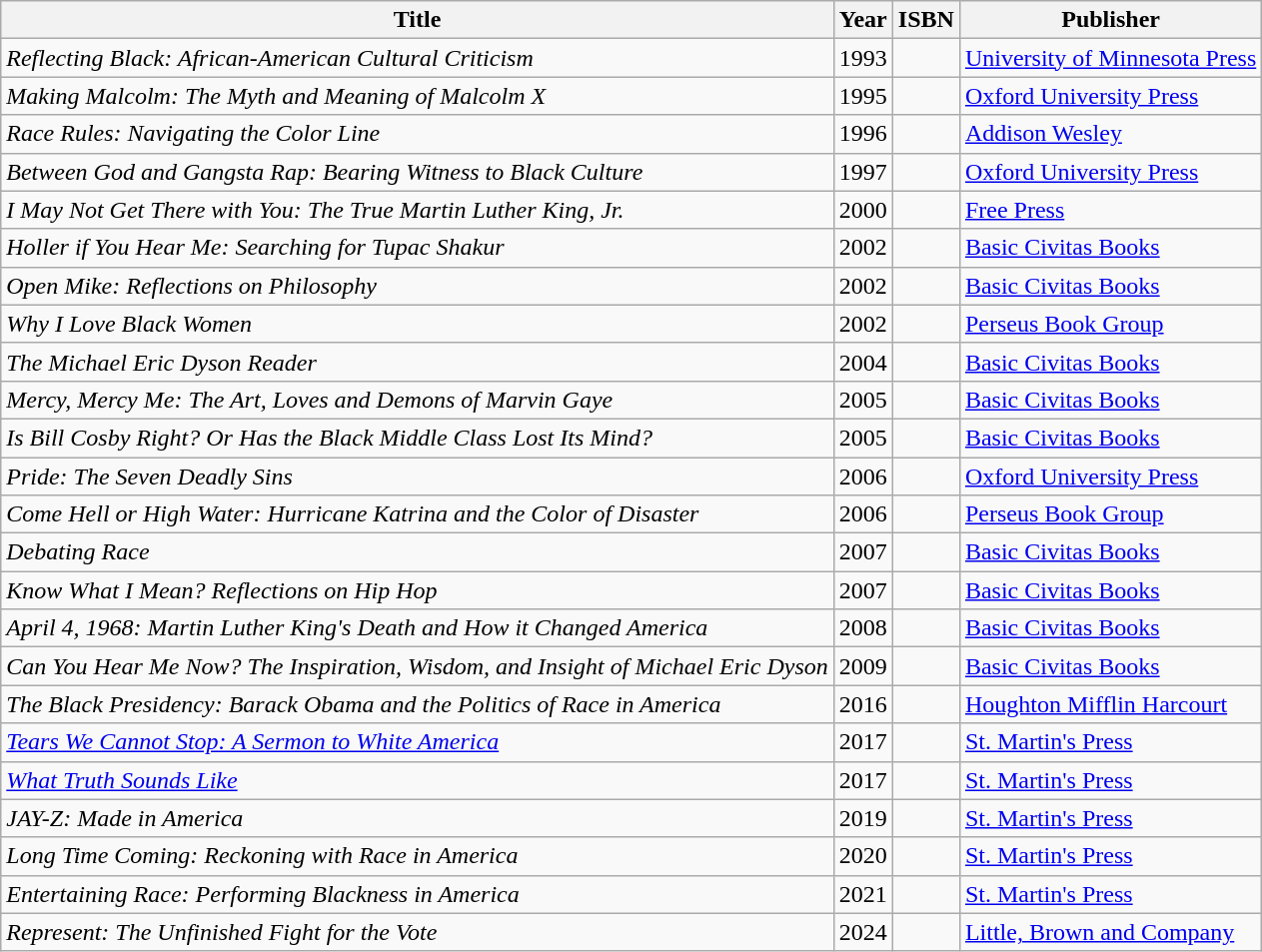<table class="wikitable" border=1 cellspacing=0 cellpadding=4>
<tr>
<th>Title</th>
<th>Year</th>
<th>ISBN</th>
<th>Publisher</th>
</tr>
<tr>
<td><em>Reflecting Black: African-American Cultural Criticism</em></td>
<td>1993</td>
<td></td>
<td><a href='#'>University of Minnesota Press</a></td>
</tr>
<tr>
<td><em>Making Malcolm: The Myth and Meaning of Malcolm X</em></td>
<td>1995</td>
<td></td>
<td><a href='#'>Oxford University Press</a></td>
</tr>
<tr>
<td><em>Race Rules: Navigating the Color Line</em></td>
<td>1996</td>
<td></td>
<td><a href='#'>Addison Wesley</a></td>
</tr>
<tr>
<td><em>Between God and Gangsta Rap: Bearing Witness to Black Culture</em></td>
<td>1997</td>
<td></td>
<td><a href='#'>Oxford University Press</a></td>
</tr>
<tr>
<td><em>I May Not Get There with You: The True Martin Luther King, Jr.</em></td>
<td>2000</td>
<td></td>
<td><a href='#'>Free Press</a></td>
</tr>
<tr>
<td><em>Holler if You Hear Me: Searching for Tupac Shakur</em></td>
<td>2002</td>
<td></td>
<td><a href='#'>Basic Civitas Books</a></td>
</tr>
<tr>
<td><em>Open Mike: Reflections on Philosophy</em></td>
<td>2002</td>
<td></td>
<td><a href='#'>Basic Civitas Books</a></td>
</tr>
<tr>
<td><em>Why I Love Black Women</em></td>
<td>2002</td>
<td></td>
<td><a href='#'>Perseus Book Group</a></td>
</tr>
<tr>
<td><em>The Michael Eric Dyson Reader</em></td>
<td>2004</td>
<td></td>
<td><a href='#'>Basic Civitas Books</a></td>
</tr>
<tr>
<td><em>Mercy, Mercy Me: The Art, Loves and Demons of Marvin Gaye</em></td>
<td>2005</td>
<td></td>
<td><a href='#'>Basic Civitas Books</a></td>
</tr>
<tr>
<td><em>Is Bill Cosby Right? Or Has the Black Middle Class Lost Its Mind?</em></td>
<td>2005</td>
<td></td>
<td><a href='#'>Basic Civitas Books</a></td>
</tr>
<tr>
<td><em>Pride: The Seven Deadly Sins</em></td>
<td>2006</td>
<td></td>
<td><a href='#'>Oxford University Press</a></td>
</tr>
<tr>
<td><em>Come Hell or High Water: Hurricane Katrina and the Color of Disaster</em></td>
<td>2006</td>
<td></td>
<td><a href='#'>Perseus Book Group</a></td>
</tr>
<tr>
<td><em>Debating Race</em></td>
<td>2007</td>
<td></td>
<td><a href='#'>Basic Civitas Books</a></td>
</tr>
<tr>
<td><em>Know What I Mean? Reflections on Hip Hop</em></td>
<td>2007</td>
<td></td>
<td><a href='#'>Basic Civitas Books</a></td>
</tr>
<tr>
<td><em>April 4, 1968: Martin Luther King's Death and How it Changed America</em></td>
<td>2008</td>
<td></td>
<td><a href='#'>Basic Civitas Books</a></td>
</tr>
<tr>
<td><em>Can You Hear Me Now? The Inspiration, Wisdom, and Insight of Michael Eric Dyson</em></td>
<td>2009</td>
<td></td>
<td><a href='#'>Basic Civitas Books</a></td>
</tr>
<tr>
<td><em>The Black Presidency: Barack Obama and the Politics of Race in America</em></td>
<td>2016</td>
<td></td>
<td><a href='#'>Houghton Mifflin Harcourt</a></td>
</tr>
<tr>
<td><em><a href='#'>Tears We Cannot Stop: A Sermon to White America</a></em></td>
<td>2017</td>
<td></td>
<td><a href='#'>St. Martin's Press</a></td>
</tr>
<tr>
<td><em><a href='#'>What Truth Sounds Like</a></em></td>
<td>2017</td>
<td></td>
<td><a href='#'>St. Martin's Press</a></td>
</tr>
<tr>
<td><em>JAY-Z: Made in America</em></td>
<td>2019</td>
<td></td>
<td><a href='#'>St. Martin's Press</a></td>
</tr>
<tr>
<td><em>Long Time Coming: Reckoning with Race in America</em></td>
<td>2020</td>
<td></td>
<td><a href='#'>St. Martin's Press</a></td>
</tr>
<tr>
<td><em>Entertaining Race: Performing Blackness in America</em></td>
<td>2021</td>
<td></td>
<td><a href='#'>St. Martin's Press</a></td>
</tr>
<tr>
<td><em>Represent: The Unfinished Fight for the Vote</em></td>
<td>2024</td>
<td></td>
<td><a href='#'>Little, Brown and Company</a></td>
</tr>
</table>
